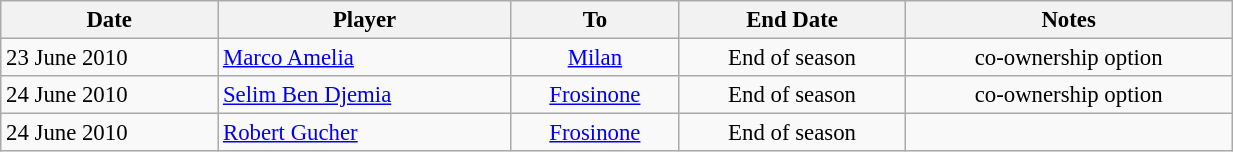<table class="wikitable" style="text-align:center; font-size:95%;width:65%; text-align:left">
<tr>
<th><strong>Date</strong></th>
<th><strong>Player</strong></th>
<th><strong>To</strong></th>
<th><strong>End Date</strong></th>
<th><strong>Notes</strong></th>
</tr>
<tr>
<td>23 June 2010</td>
<td> <a href='#'>Marco Amelia</a></td>
<td style="text-align:center;"><a href='#'>Milan</a></td>
<td style="text-align:center;">End of season</td>
<td style="text-align:center;">co-ownership option</td>
</tr>
<tr>
<td>24 June 2010</td>
<td> <a href='#'>Selim Ben Djemia</a></td>
<td style="text-align:center;"><a href='#'>Frosinone</a></td>
<td style="text-align:center;">End of season</td>
<td style="text-align:center;">co-ownership option</td>
</tr>
<tr>
<td>24 June 2010</td>
<td> <a href='#'>Robert Gucher</a></td>
<td style="text-align:center;"><a href='#'>Frosinone</a></td>
<td style="text-align:center;">End of season</td>
<td style="text-align:center;"></td>
</tr>
</table>
